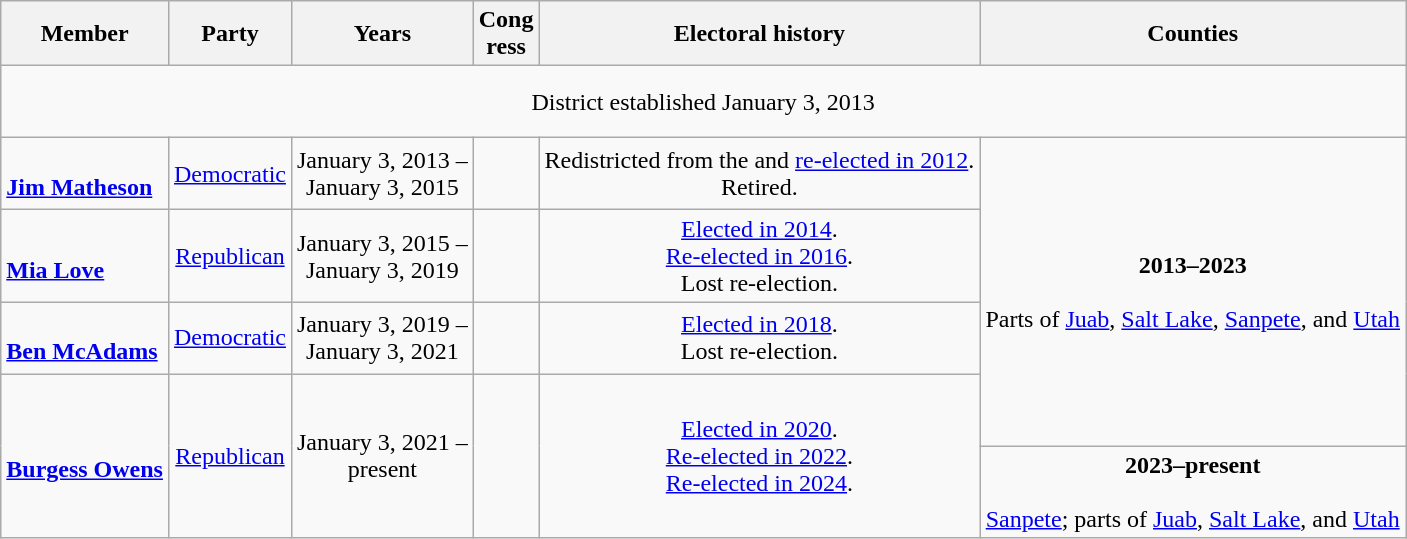<table class=wikitable style="text-align:center">
<tr>
<th>Member</th>
<th>Party</th>
<th>Years</th>
<th>Cong<br>ress</th>
<th>Electoral history</th>
<th>Counties</th>
</tr>
<tr style="height:3em">
<td colspan=6>District established January 3, 2013</td>
</tr>
<tr style="height:3em">
<td align=left><br><strong><a href='#'>Jim Matheson</a></strong><br></td>
<td><a href='#'>Democratic</a></td>
<td nowrap>January 3, 2013 –<br>January 3, 2015</td>
<td></td>
<td>Redistricted from the  and <a href='#'>re-elected in 2012</a>.<br>Retired.</td>
<td rowspan=4><strong>2013–2023</strong><br><br>Parts of <a href='#'>Juab</a>, <a href='#'>Salt Lake</a>, <a href='#'>Sanpete</a>, and <a href='#'>Utah</a></td>
</tr>
<tr style="height:3em">
<td align=left><br><strong><a href='#'>Mia Love</a></strong><br></td>
<td><a href='#'>Republican</a></td>
<td nowrap>January 3, 2015 –<br>January 3, 2019</td>
<td></td>
<td><a href='#'>Elected in 2014</a>.<br><a href='#'>Re-elected in 2016</a>.<br>Lost re-election.</td>
</tr>
<tr style="height:3em">
<td align=left><br><strong><a href='#'>Ben McAdams</a></strong><br></td>
<td><a href='#'>Democratic</a></td>
<td nowrap>January 3, 2019 –<br>January 3, 2021</td>
<td></td>
<td><a href='#'>Elected in 2018</a>.<br>Lost re-election.</td>
</tr>
<tr style="height:3em">
<td rowspan=2 align=left><br><strong><a href='#'>Burgess Owens</a></strong><br></td>
<td rowspan=2 ><a href='#'>Republican</a></td>
<td rowspan=2 nowrap>January 3, 2021 –<br>present</td>
<td rowspan=2></td>
<td rowspan=2><a href='#'>Elected in 2020</a>.<br><a href='#'>Re-elected in 2022</a>.<br><a href='#'>Re-elected in 2024</a>.</td>
</tr>
<tr style="height:3em">
<td><strong>2023–present</strong><br><br><a href='#'>Sanpete</a>; parts of <a href='#'>Juab</a>, <a href='#'>Salt Lake</a>, and <a href='#'>Utah</a></td>
</tr>
</table>
